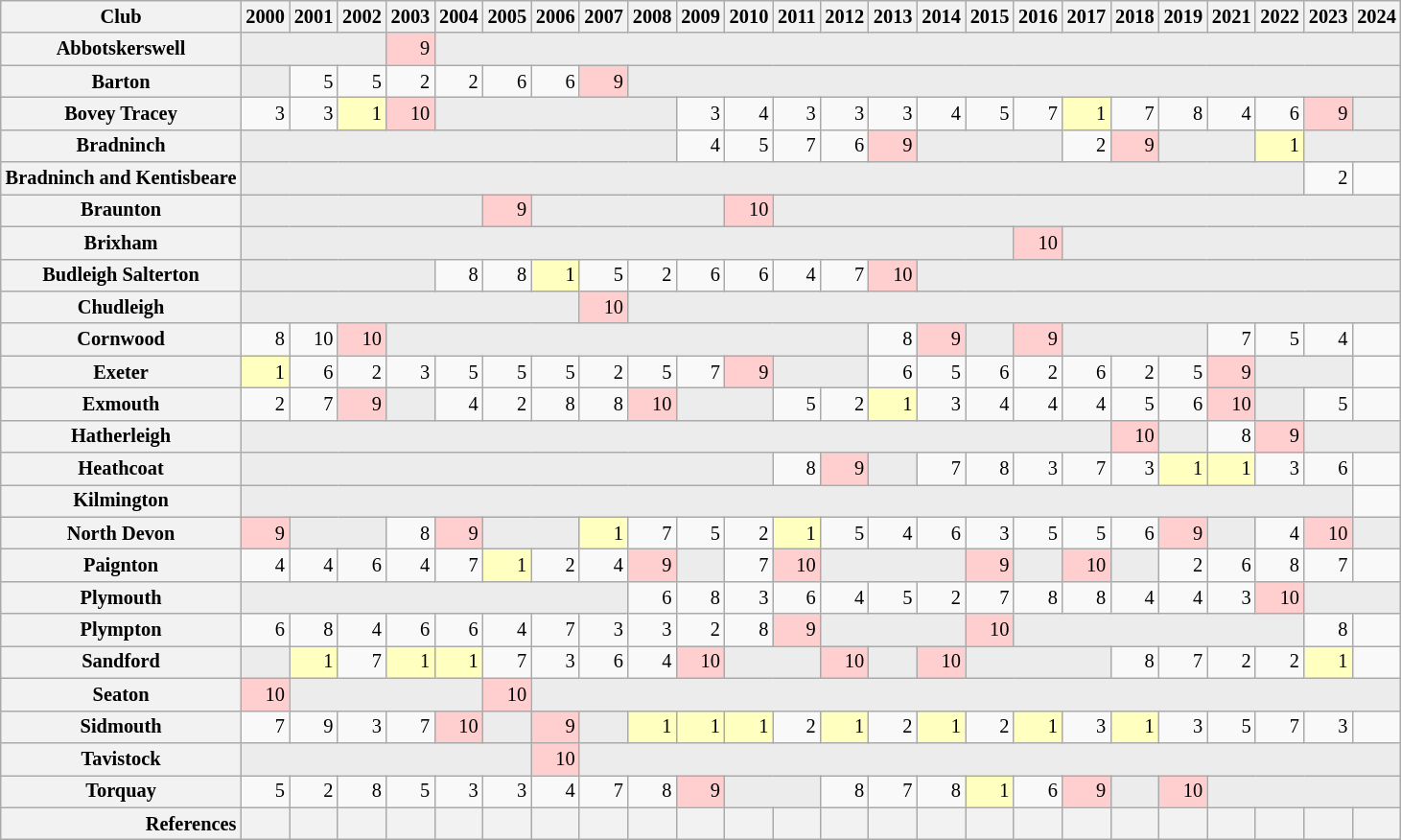<table class="wikitable plainrowheaders" style="font-size:85%; text-align: right;">
<tr>
<th scope="col">Club</th>
<th scope="col">2000</th>
<th scope="col">2001</th>
<th scope="col">2002</th>
<th scope="col">2003</th>
<th scope="col">2004</th>
<th scope="col">2005</th>
<th scope="col">2006</th>
<th scope="col">2007</th>
<th scope="col">2008</th>
<th scope="col">2009</th>
<th scope="col">2010</th>
<th scope="col">2011</th>
<th scope="col">2012</th>
<th scope="col">2013</th>
<th scope="col">2014</th>
<th scope="col">2015</th>
<th scope="col">2016</th>
<th scope="col">2017</th>
<th scope="col">2018</th>
<th scope="col">2019</th>
<th scope="col">2021</th>
<th scope="col">2022</th>
<th scope="col">2023</th>
<th scope="col">2024</th>
</tr>
<tr>
<th scope="row">Abbotskerswell</th>
<td bgcolor="#ececec" colspan="3"></td>
<td bgcolor="#ffcfcf">9</td>
<td bgcolor="#ececec" colspan="20"></td>
</tr>
<tr>
<th scope="row">Barton</th>
<td bgcolor="#ececec"></td>
<td>5</td>
<td>5</td>
<td>2</td>
<td>2</td>
<td>6</td>
<td>6</td>
<td bgcolor="#ffcfcf">9</td>
<td bgcolor="#ececec" colspan="16"></td>
</tr>
<tr>
<th scope="row">Bovey Tracey</th>
<td>3</td>
<td>3</td>
<td bgcolor="#ffffbf">1</td>
<td bgcolor="#ffcfcf">10</td>
<td bgcolor="#ececec" colspan="5"></td>
<td>3</td>
<td>4</td>
<td>3</td>
<td>3</td>
<td>3</td>
<td>4</td>
<td>5</td>
<td>7</td>
<td bgcolor="#ffffbf">1</td>
<td>7</td>
<td>8</td>
<td>4</td>
<td>6</td>
<td bgcolor="#ffcfcf">9</td>
<td bgcolor="#ececec" colspan="1"></td>
</tr>
<tr>
<th scope="row">Bradninch </th>
<td bgcolor="#ececec" colspan="9"></td>
<td>4</td>
<td>5</td>
<td>7</td>
<td>6</td>
<td bgcolor="#ffcfcf">9</td>
<td bgcolor="#ececec" colspan="3"></td>
<td>2</td>
<td bgcolor="#ffcfcf">9</td>
<td bgcolor="#ececec" colspan="2"></td>
<td bgcolor="#ffffbf">1</td>
<td bgcolor="#ececec" colspan="2"></td>
</tr>
<tr>
<th scope="row">Bradninch and Kentisbeare</th>
<td bgcolor="#ececec" colspan="22"></td>
<td>2</td>
<td></td>
</tr>
<tr>
<th scope="row">Braunton</th>
<td bgcolor="#ececec" colspan="5"></td>
<td bgcolor="#ffcfcf">9</td>
<td bgcolor="#ececec" colspan="4"></td>
<td bgcolor="#ffcfcf">10</td>
<td bgcolor="#ececec" colspan="13"></td>
</tr>
<tr>
<th scope="row">Brixham</th>
<td bgcolor="#ececec" colspan="16"></td>
<td bgcolor="#ffcfcf">10</td>
<td bgcolor="#ececec" colspan="7"></td>
</tr>
<tr>
<th scope="row">Budleigh Salterton</th>
<td bgcolor="#ececec" colspan="4"></td>
<td>8</td>
<td>8</td>
<td bgcolor="#ffffbf">1</td>
<td>5</td>
<td>2</td>
<td>6</td>
<td>6</td>
<td>4</td>
<td>7</td>
<td bgcolor="#ffcfcf">10</td>
<td bgcolor="#ececec" colspan="10"></td>
</tr>
<tr>
<th scope="row">Chudleigh</th>
<td bgcolor="#ececec" colspan="7"></td>
<td bgcolor="#ffcfcf">10</td>
<td bgcolor="#ececec" colspan="16"></td>
</tr>
<tr>
<th scope="row">Cornwood</th>
<td>8</td>
<td>10</td>
<td bgcolor="#ffcfcf">10</td>
<td bgcolor="#ececec" colspan="10"></td>
<td>8</td>
<td bgcolor="#ffcfcf">9</td>
<td bgcolor="#ececec"></td>
<td bgcolor="#ffcfcf">9</td>
<td bgcolor="#ececec" colspan="3"></td>
<td>7</td>
<td>5</td>
<td>4</td>
<td></td>
</tr>
<tr>
<th scope="row">Exeter</th>
<td bgcolor="#ffffbf">1</td>
<td>6</td>
<td>2</td>
<td>3</td>
<td>5</td>
<td>5</td>
<td>5</td>
<td>2</td>
<td>5</td>
<td>7</td>
<td bgcolor="#ffcfcf">9</td>
<td bgcolor="#ececec" colspan="2"></td>
<td>6</td>
<td>5</td>
<td>6</td>
<td>2</td>
<td>6</td>
<td>2</td>
<td>5</td>
<td bgcolor="#ffcfcf">9</td>
<td bgcolor="#ececec" colspan="2"></td>
<td></td>
</tr>
<tr>
<th scope="row">Exmouth</th>
<td>2</td>
<td>7</td>
<td bgcolor="#ffcfcf">9</td>
<td bgcolor="#ececec"></td>
<td>4</td>
<td>2</td>
<td>8</td>
<td>8</td>
<td bgcolor="#ffcfcf">10</td>
<td bgcolor="#ececec" colspan="2"></td>
<td>5</td>
<td>2</td>
<td bgcolor="#ffffbf">1</td>
<td>3</td>
<td>4</td>
<td>4</td>
<td>4</td>
<td>5</td>
<td>6</td>
<td bgcolor="#ffcfcf">10</td>
<td bgcolor="#ececec" colspan="1"></td>
<td>5</td>
<td></td>
</tr>
<tr>
<th scope="row">Hatherleigh</th>
<td bgcolor="#ececec" colspan="18"></td>
<td bgcolor="#ffcfcf">10</td>
<td bgcolor="#ececec" colspan="1"></td>
<td>8</td>
<td bgcolor="#ffcfcf">9</td>
<td bgcolor="#ececec" colspan="2"></td>
</tr>
<tr>
<th scope="row">Heathcoat</th>
<td bgcolor="#ececec" colspan="11"></td>
<td>8</td>
<td bgcolor="#ffcfcf">9</td>
<td bgcolor="#ececec"></td>
<td>7</td>
<td>8</td>
<td>3</td>
<td>7</td>
<td>3</td>
<td bgcolor="#ffffbf">1</td>
<td bgcolor="#ffffbf">1</td>
<td>3</td>
<td>6</td>
<td></td>
</tr>
<tr>
<th scope="row">Kilmington</th>
<td bgcolor="#ececec" colspan="23"></td>
<td></td>
</tr>
<tr>
<th scope="row">North Devon</th>
<td bgcolor="#ffcfcf">9</td>
<td bgcolor="#ececec" colspan="2"></td>
<td>8</td>
<td bgcolor="#ffcfcf">9</td>
<td bgcolor="#ececec" colspan="2"></td>
<td bgcolor="#ffffbf">1</td>
<td>7</td>
<td>5</td>
<td>2</td>
<td bgcolor="#ffffbf">1</td>
<td>5</td>
<td>4</td>
<td>6</td>
<td>3</td>
<td>5</td>
<td>5</td>
<td>6</td>
<td bgcolor="#ffcfcf">9</td>
<td bgcolor="#ececec" colspan="1"></td>
<td>4</td>
<td bgcolor="#ffcfcf">10</td>
<td bgcolor="#ececec" colspan="1"></td>
</tr>
<tr>
<th scope="row">Paignton</th>
<td>4</td>
<td>4</td>
<td>6</td>
<td>4</td>
<td>7</td>
<td bgcolor="#ffffbf">1</td>
<td>2</td>
<td>4</td>
<td bgcolor="#ffcfcf">9</td>
<td bgcolor="#ececec"></td>
<td>7</td>
<td bgcolor="#ffcfcf">10</td>
<td bgcolor="#ececec" colspan="3"></td>
<td bgcolor="#ffcfcf">9</td>
<td bgcolor="#ececec"></td>
<td bgcolor="#ffcfcf">10</td>
<td bgcolor="#ececec"></td>
<td>2</td>
<td>6</td>
<td>8</td>
<td>7</td>
<td></td>
</tr>
<tr>
<th scope="row">Plymouth</th>
<td bgcolor="#ececec" colspan="8"></td>
<td>6</td>
<td>8</td>
<td>3</td>
<td>6</td>
<td>4</td>
<td>5</td>
<td>2</td>
<td>7</td>
<td>8</td>
<td>8</td>
<td>4</td>
<td>4</td>
<td>3</td>
<td bgcolor="#ffcfcf">10</td>
<td bgcolor="#ececec" colspan="2"></td>
</tr>
<tr>
<th scope="row">Plympton</th>
<td>6</td>
<td>8</td>
<td>4</td>
<td>6</td>
<td>6</td>
<td>4</td>
<td>7</td>
<td>3</td>
<td>3</td>
<td>2</td>
<td>8</td>
<td bgcolor="#ffcfcf">9</td>
<td bgcolor="#ececec" colspan="3"></td>
<td bgcolor="#ffcfcf">10</td>
<td bgcolor="#ececec" colspan="6"></td>
<td>8</td>
<td></td>
</tr>
<tr>
<th scope="row">Sandford</th>
<td bgcolor="#ececec"></td>
<td bgcolor="#ffffbf">1</td>
<td>7</td>
<td bgcolor="#ffffbf">1</td>
<td bgcolor="#ffffbf">1</td>
<td>7</td>
<td>3</td>
<td>6</td>
<td>4</td>
<td bgcolor="#ffcfcf">10</td>
<td bgcolor="#ececec" colspan="2"></td>
<td bgcolor="#ffcfcf">10</td>
<td bgcolor="#ececec"></td>
<td bgcolor="#ffcfcf">10</td>
<td bgcolor="#ececec" colspan="3"></td>
<td>8</td>
<td>7</td>
<td>2</td>
<td>2</td>
<td bgcolor="#ffffbf">1</td>
<td></td>
</tr>
<tr>
<th scope="row">Seaton</th>
<td bgcolor="#ffcfcf">10</td>
<td bgcolor="#ececec" colspan="4"></td>
<td bgcolor="#ffcfcf">10</td>
<td bgcolor="#ececec" colspan="18"></td>
</tr>
<tr>
<th scope="row">Sidmouth</th>
<td>7</td>
<td>9</td>
<td>3</td>
<td>7</td>
<td bgcolor="#ffcfcf">10</td>
<td bgcolor="#ececec"></td>
<td bgcolor="#ffcfcf">9</td>
<td bgcolor="#ececec"></td>
<td bgcolor="#ffffbf">1</td>
<td bgcolor="#ffffbf">1</td>
<td bgcolor="#ffffbf">1</td>
<td>2</td>
<td bgcolor="#ffffbf">1</td>
<td>2</td>
<td bgcolor="#ffffbf">1</td>
<td>2</td>
<td bgcolor="#ffffbf">1</td>
<td>3</td>
<td bgcolor="#ffffbf">1</td>
<td>3</td>
<td>5</td>
<td>7</td>
<td>3</td>
<td></td>
</tr>
<tr>
<th scope="row">Tavistock</th>
<td bgcolor="#ececec" colspan="6"></td>
<td bgcolor="#ffcfcf">10</td>
<td bgcolor="#ececec" colspan="17"></td>
</tr>
<tr>
<th scope="row">Torquay</th>
<td>5</td>
<td>2</td>
<td>8</td>
<td>5</td>
<td>3</td>
<td>3</td>
<td>4</td>
<td>7</td>
<td>8</td>
<td bgcolor="#ffcfcf">9</td>
<td bgcolor="#ececec" colspan="2"></td>
<td>8</td>
<td>7</td>
<td>8</td>
<td bgcolor="#ffffbf">1</td>
<td>6</td>
<td bgcolor="#ffcfcf">9</td>
<td bgcolor="#ececec"></td>
<td bgcolor="#ffcfcf">10</td>
<td bgcolor="#ececec" colspan="4"></td>
</tr>
<tr style="text-align: center;">
<th scope="row" style="text-align: right;">References</th>
<th scope="col"></th>
<th scope="col"></th>
<th scope="col"></th>
<th scope="col"></th>
<th scope="col"></th>
<th scope="col"></th>
<th scope="col"></th>
<th scope="col"></th>
<th scope="col"></th>
<th scope="col"></th>
<th scope="col"></th>
<th scope="col"></th>
<th scope="col"></th>
<th scope="col"></th>
<th scope="col"></th>
<th scope="col"></th>
<th scope="col"></th>
<th scope="col"></th>
<th scope="col"></th>
<th scope="col"></th>
<th scope="col"></th>
<th scope="col"></th>
<th scope="col"></th>
<th scope="col"></th>
</tr>
</table>
